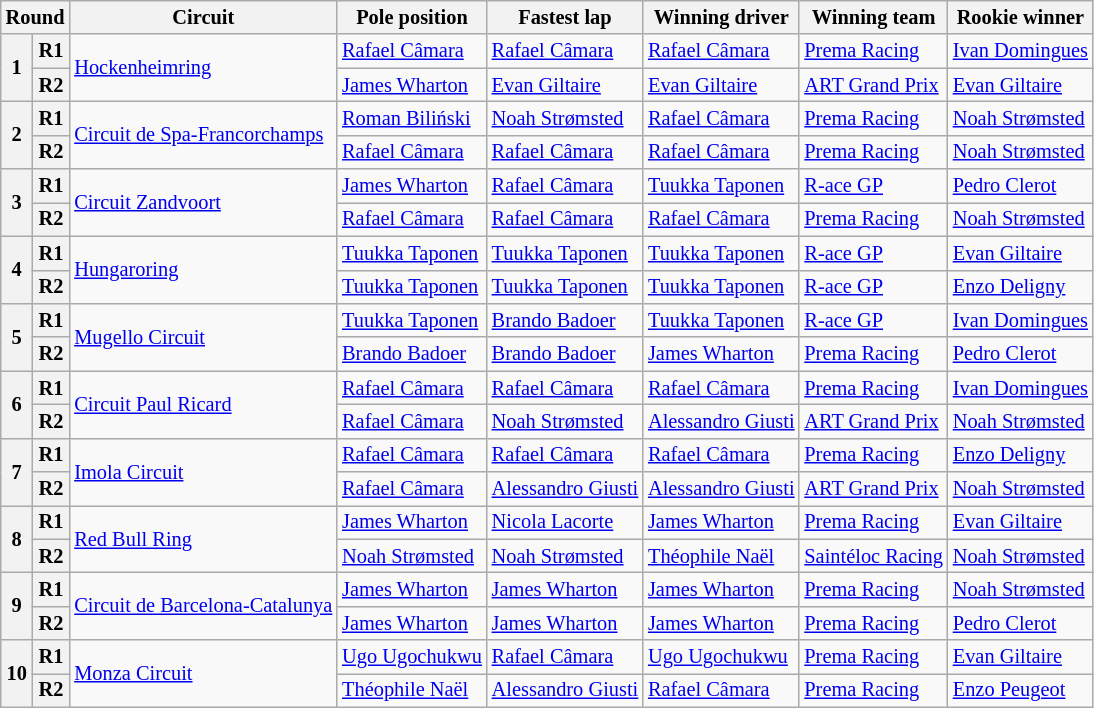<table class="wikitable" style="font-size:85%">
<tr>
<th colspan="2">Round</th>
<th>Circuit</th>
<th>Pole position</th>
<th>Fastest lap</th>
<th>Winning driver</th>
<th>Winning team</th>
<th>Rookie winner</th>
</tr>
<tr>
<th rowspan="2">1</th>
<th>R1</th>
<td rowspan="2"> <a href='#'>Hockenheimring</a></td>
<td> <a href='#'>Rafael Câmara</a></td>
<td> <a href='#'>Rafael Câmara</a></td>
<td> <a href='#'>Rafael Câmara</a></td>
<td> <a href='#'>Prema Racing</a></td>
<td> <a href='#'>Ivan Domingues</a></td>
</tr>
<tr>
<th>R2</th>
<td> <a href='#'>James Wharton</a></td>
<td> <a href='#'>Evan Giltaire</a></td>
<td> <a href='#'>Evan Giltaire</a></td>
<td> <a href='#'>ART Grand Prix</a></td>
<td> <a href='#'>Evan Giltaire</a></td>
</tr>
<tr>
<th rowspan="2">2</th>
<th>R1</th>
<td rowspan="2"> <a href='#'>Circuit de Spa-Francorchamps</a></td>
<td nowrap> <a href='#'>Roman Biliński</a></td>
<td> <a href='#'>Noah Strømsted</a></td>
<td> <a href='#'>Rafael Câmara</a></td>
<td> <a href='#'>Prema Racing</a></td>
<td nowrap> <a href='#'>Noah Strømsted</a></td>
</tr>
<tr>
<th>R2</th>
<td> <a href='#'>Rafael Câmara</a></td>
<td> <a href='#'>Rafael Câmara</a></td>
<td> <a href='#'>Rafael Câmara</a></td>
<td> <a href='#'>Prema Racing</a></td>
<td> <a href='#'>Noah Strømsted</a></td>
</tr>
<tr>
<th rowspan="2">3</th>
<th>R1</th>
<td rowspan="2"> <a href='#'>Circuit Zandvoort</a></td>
<td> <a href='#'>James Wharton</a></td>
<td> <a href='#'>Rafael Câmara</a></td>
<td> <a href='#'>Tuukka Taponen</a></td>
<td> <a href='#'>R-ace GP</a></td>
<td> <a href='#'>Pedro Clerot</a></td>
</tr>
<tr>
<th>R2</th>
<td> <a href='#'>Rafael Câmara</a></td>
<td> <a href='#'>Rafael Câmara</a></td>
<td> <a href='#'>Rafael Câmara</a></td>
<td> <a href='#'>Prema Racing</a></td>
<td> <a href='#'>Noah Strømsted</a></td>
</tr>
<tr>
<th rowspan="2">4</th>
<th>R1</th>
<td rowspan="2"> <a href='#'>Hungaroring</a></td>
<td nowrap> <a href='#'>Tuukka Taponen</a></td>
<td nowrap> <a href='#'>Tuukka Taponen</a></td>
<td nowrap> <a href='#'>Tuukka Taponen</a></td>
<td> <a href='#'>R-ace GP</a></td>
<td> <a href='#'>Evan Giltaire</a></td>
</tr>
<tr>
<th>R2</th>
<td> <a href='#'>Tuukka Taponen</a></td>
<td> <a href='#'>Tuukka Taponen</a></td>
<td> <a href='#'>Tuukka Taponen</a></td>
<td> <a href='#'>R-ace GP</a></td>
<td> <a href='#'>Enzo Deligny</a></td>
</tr>
<tr>
<th rowspan="2">5</th>
<th>R1</th>
<td rowspan="2"> <a href='#'>Mugello Circuit</a></td>
<td> <a href='#'>Tuukka Taponen</a></td>
<td> <a href='#'>Brando Badoer</a></td>
<td> <a href='#'>Tuukka Taponen</a></td>
<td> <a href='#'>R-ace GP</a></td>
<td nowrap> <a href='#'>Ivan Domingues</a></td>
</tr>
<tr>
<th>R2</th>
<td> <a href='#'>Brando Badoer</a></td>
<td> <a href='#'>Brando Badoer</a></td>
<td> <a href='#'>James Wharton</a></td>
<td> <a href='#'>Prema Racing</a></td>
<td> <a href='#'>Pedro Clerot</a></td>
</tr>
<tr>
<th rowspan="2">6</th>
<th>R1</th>
<td rowspan="2"> <a href='#'>Circuit Paul Ricard</a></td>
<td> <a href='#'>Rafael Câmara</a></td>
<td> <a href='#'>Rafael Câmara</a></td>
<td> <a href='#'>Rafael Câmara</a></td>
<td> <a href='#'>Prema Racing</a></td>
<td> <a href='#'>Ivan Domingues</a></td>
</tr>
<tr>
<th>R2</th>
<td> <a href='#'>Rafael Câmara</a></td>
<td> <a href='#'>Noah Strømsted</a></td>
<td nowrap> <a href='#'>Alessandro Giusti</a></td>
<td nowrap> <a href='#'>ART Grand Prix</a></td>
<td> <a href='#'>Noah Strømsted</a></td>
</tr>
<tr>
<th rowspan="2">7</th>
<th>R1</th>
<td rowspan="2"> <a href='#'>Imola Circuit</a></td>
<td> <a href='#'>Rafael Câmara</a></td>
<td> <a href='#'>Rafael Câmara</a></td>
<td> <a href='#'>Rafael Câmara</a></td>
<td> <a href='#'>Prema Racing</a></td>
<td> <a href='#'>Enzo Deligny</a></td>
</tr>
<tr>
<th>R2</th>
<td> <a href='#'>Rafael Câmara</a></td>
<td nowrap> <a href='#'>Alessandro Giusti</a></td>
<td> <a href='#'>Alessandro Giusti</a></td>
<td> <a href='#'>ART Grand Prix</a></td>
<td> <a href='#'>Noah Strømsted</a></td>
</tr>
<tr>
<th rowspan="2">8</th>
<th>R1</th>
<td rowspan="2"> <a href='#'>Red Bull Ring</a></td>
<td> <a href='#'>James Wharton</a></td>
<td> <a href='#'>Nicola Lacorte</a></td>
<td> <a href='#'>James Wharton</a></td>
<td> <a href='#'>Prema Racing</a></td>
<td> <a href='#'>Evan Giltaire</a></td>
</tr>
<tr>
<th>R2</th>
<td> <a href='#'>Noah Strømsted</a></td>
<td> <a href='#'>Noah Strømsted</a></td>
<td> <a href='#'>Théophile Naël</a></td>
<td nowrap> <a href='#'>Saintéloc Racing</a></td>
<td> <a href='#'>Noah Strømsted</a></td>
</tr>
<tr>
<th rowspan="2">9</th>
<th>R1</th>
<td rowspan="2" nowrap=""> <a href='#'>Circuit de Barcelona-Catalunya</a></td>
<td> <a href='#'>James Wharton</a></td>
<td> <a href='#'>James Wharton</a></td>
<td> <a href='#'>James Wharton</a></td>
<td> <a href='#'>Prema Racing</a></td>
<td> <a href='#'>Noah Strømsted</a></td>
</tr>
<tr>
<th>R2</th>
<td> <a href='#'>James Wharton</a></td>
<td> <a href='#'>James Wharton</a></td>
<td> <a href='#'>James Wharton</a></td>
<td> <a href='#'>Prema Racing</a></td>
<td> <a href='#'>Pedro Clerot</a></td>
</tr>
<tr>
<th rowspan="2">10</th>
<th>R1</th>
<td rowspan="2"> <a href='#'>Monza Circuit</a></td>
<td> <a href='#'>Ugo Ugochukwu</a></td>
<td> <a href='#'>Rafael Câmara</a></td>
<td> <a href='#'>Ugo Ugochukwu</a></td>
<td> <a href='#'>Prema Racing</a></td>
<td> <a href='#'>Evan Giltaire</a></td>
</tr>
<tr>
<th>R2</th>
<td> <a href='#'>Théophile Naël</a></td>
<td> <a href='#'>Alessandro Giusti</a></td>
<td> <a href='#'>Rafael Câmara</a></td>
<td> <a href='#'>Prema Racing</a></td>
<td> <a href='#'>Enzo Peugeot</a></td>
</tr>
</table>
